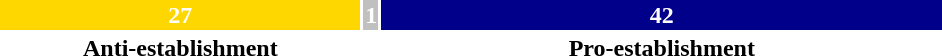<table style="width:50%; text-align:center;">
<tr style="color:white;">
<td style="background:gold; width:38.6%;"><strong>27</strong></td>
<td style="background:silver; width:1.4%;"><strong>1</strong></td>
<td style="background:darkblue; width:60.0%;"><strong>42</strong></td>
</tr>
<tr>
<td><span><strong>Anti-establishment<br></strong></span></td>
<td></td>
<td><span><strong>Pro-establishment</strong></span></td>
</tr>
</table>
